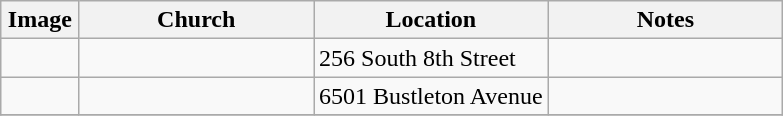<table class="wikitable">
<tr>
<th width="10%">Image</th>
<th width="30%">Church</th>
<th width="30%">Location</th>
<th width="30%">Notes</th>
</tr>
<tr>
<td></td>
<td></td>
<td>256 South 8th Street</td>
<td></td>
</tr>
<tr>
<td></td>
<td></td>
<td>6501 Bustleton Avenue</td>
<td></td>
</tr>
<tr>
</tr>
</table>
